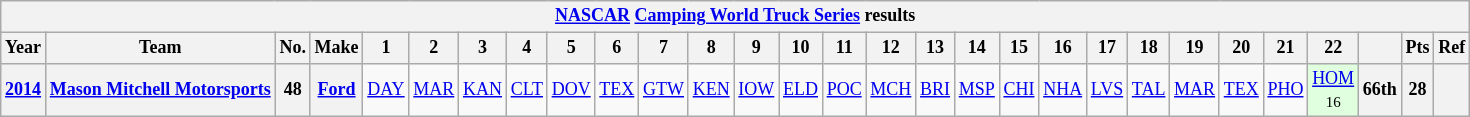<table class="wikitable" style="text-align:center; font-size:75%">
<tr>
<th colspan=45><a href='#'>NASCAR</a> <a href='#'>Camping World Truck Series</a> results</th>
</tr>
<tr>
<th>Year</th>
<th>Team</th>
<th>No.</th>
<th>Make</th>
<th>1</th>
<th>2</th>
<th>3</th>
<th>4</th>
<th>5</th>
<th>6</th>
<th>7</th>
<th>8</th>
<th>9</th>
<th>10</th>
<th>11</th>
<th>12</th>
<th>13</th>
<th>14</th>
<th>15</th>
<th>16</th>
<th>17</th>
<th>18</th>
<th>19</th>
<th>20</th>
<th>21</th>
<th>22</th>
<th></th>
<th>Pts</th>
<th>Ref</th>
</tr>
<tr>
<th><a href='#'>2014</a></th>
<th><a href='#'>Mason Mitchell Motorsports</a></th>
<th>48</th>
<th><a href='#'>Ford</a></th>
<td><a href='#'>DAY</a></td>
<td><a href='#'>MAR</a></td>
<td><a href='#'>KAN</a></td>
<td><a href='#'>CLT</a></td>
<td><a href='#'>DOV</a></td>
<td><a href='#'>TEX</a></td>
<td><a href='#'>GTW</a></td>
<td><a href='#'>KEN</a></td>
<td><a href='#'>IOW</a></td>
<td><a href='#'>ELD</a></td>
<td><a href='#'>POC</a></td>
<td><a href='#'>MCH</a></td>
<td><a href='#'>BRI</a></td>
<td><a href='#'>MSP</a></td>
<td><a href='#'>CHI</a></td>
<td><a href='#'>NHA</a></td>
<td><a href='#'>LVS</a></td>
<td><a href='#'>TAL</a></td>
<td><a href='#'>MAR</a></td>
<td><a href='#'>TEX</a></td>
<td><a href='#'>PHO</a></td>
<td style="background:#DFFFDF;"><a href='#'>HOM</a><br><small>16</small></td>
<th>66th</th>
<th>28</th>
<th></th>
</tr>
</table>
